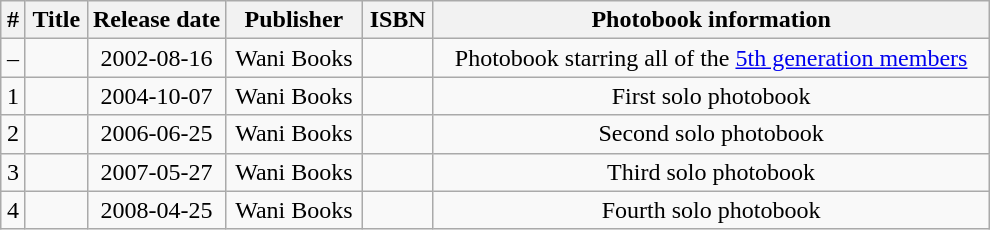<table class="wikitable" style="text-align:center" cellpadding="2">
<tr>
<th>#</th>
<th>Title</th>
<th style="width:14%">Release date</th>
<th>Publisher</th>
<th>ISBN</th>
<th>Photobook information</th>
</tr>
<tr>
<td>–</td>
<td></td>
<td>2002-08-16</td>
<td>Wani Books</td>
<td></td>
<td>Photobook starring all of the <a href='#'>5th generation members</a></td>
</tr>
<tr>
<td>1</td>
<td></td>
<td>2004-10-07</td>
<td>Wani Books</td>
<td></td>
<td>First solo photobook</td>
</tr>
<tr>
<td>2</td>
<td></td>
<td>2006-06-25</td>
<td>Wani Books</td>
<td></td>
<td>Second solo photobook</td>
</tr>
<tr>
<td>3</td>
<td></td>
<td>2007-05-27</td>
<td>Wani Books</td>
<td></td>
<td>Third solo photobook</td>
</tr>
<tr>
<td>4</td>
<td></td>
<td>2008-04-25</td>
<td>Wani Books</td>
<td></td>
<td>Fourth solo photobook</td>
</tr>
</table>
